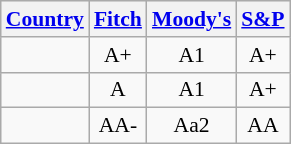<table class="wikitable sortable" border="1" style="font-size:90%">
<tr style="background:#ececec;">
<th><a href='#'>Country</a></th>
<th><a href='#'>Fitch</a></th>
<th><a href='#'>Moody's</a></th>
<th><a href='#'>S&P</a></th>
</tr>
<tr>
<td style="text-align:left;"></td>
<td align="center">A+</td>
<td align="center">A1</td>
<td align="center">A+</td>
</tr>
<tr>
<td style="text-align:left;"></td>
<td align="center">A</td>
<td align="center">A1</td>
<td align="center">A+</td>
</tr>
<tr>
<td style="text-align:left;"></td>
<td align="center">AA-</td>
<td align="center">Aa2</td>
<td align="center">AA</td>
</tr>
</table>
